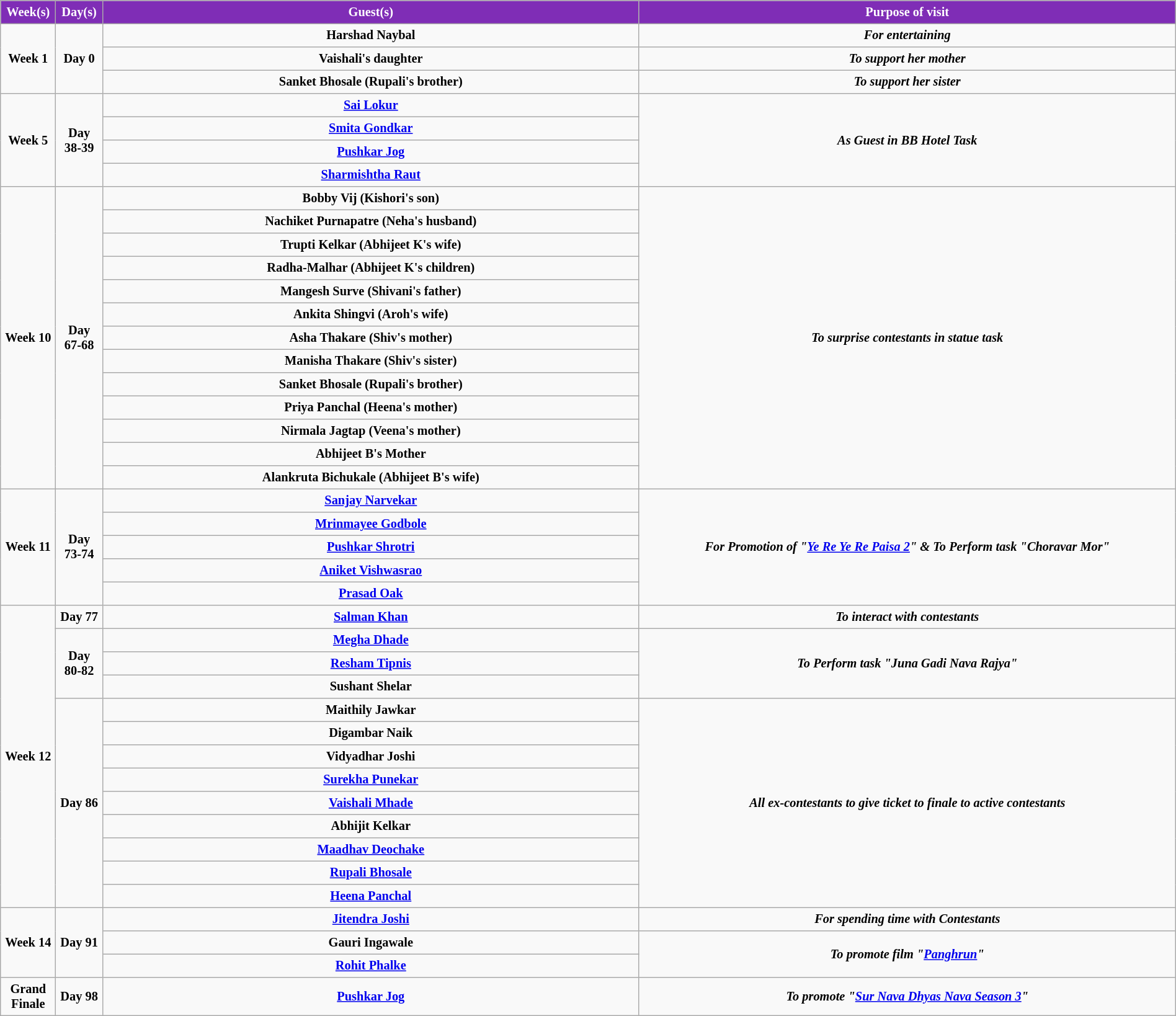<table border="2" cellpadding="4" cellspacing="0" style="text-align:center;margin: 1em 1em 1em 0;text-align:center;font-size:85%; background: #f9f9f9; border: 1px #aaa solid; border-collapse: collapse; width:100%;">
<tr>
<th width="2%" style="background:#7F2DB6;color:White">Week(s)</th>
<th width="2%" style="background:#7F2DB6;color:White">Day(s)</th>
<th width="40%" style="background:#7F2DB6;color:White">Guest(s)</th>
<th width="40%" style="background:#7F2DB6;color:White">Purpose of visit</th>
</tr>
<tr>
<th rowspan="3">Week 1</th>
<th rowspan="3">Day 0</th>
<th>Harshad Naybal</th>
<th><em>For entertaining</em></th>
</tr>
<tr>
<th>Vaishali's daughter</th>
<th><em> To support her mother</em></th>
</tr>
<tr>
<th>Sanket Bhosale (Rupali's brother)</th>
<th><em> To support her sister</em></th>
</tr>
<tr>
<th rowspan="4">Week 5</th>
<th rowspan="4">Day 38-39</th>
<th><a href='#'>Sai Lokur</a></th>
<th rowspan="4"><em>As Guest in BB Hotel Task</em></th>
</tr>
<tr>
<th><a href='#'>Smita Gondkar</a></th>
</tr>
<tr>
<th><a href='#'>Pushkar Jog</a></th>
</tr>
<tr>
<th><a href='#'>Sharmishtha Raut</a></th>
</tr>
<tr>
<th rowspan="13">Week 10</th>
<th rowspan="13">Day 67-68</th>
<th>Bobby Vij (Kishori's son)</th>
<th rowspan="13"><em>To surprise contestants in statue task</em></th>
</tr>
<tr>
<th>Nachiket Purnapatre (Neha's husband)</th>
</tr>
<tr>
<th>Trupti Kelkar (Abhijeet K's wife)</th>
</tr>
<tr>
<th>Radha-Malhar (Abhijeet K's children)</th>
</tr>
<tr>
<th>Mangesh Surve (Shivani's father)</th>
</tr>
<tr>
<th>Ankita Shingvi (Aroh's wife)</th>
</tr>
<tr>
<th>Asha Thakare (Shiv's mother)</th>
</tr>
<tr>
<th>Manisha Thakare (Shiv's sister)</th>
</tr>
<tr>
<th>Sanket Bhosale (Rupali's brother)</th>
</tr>
<tr>
<th>Priya Panchal (Heena's mother)</th>
</tr>
<tr>
<th>Nirmala Jagtap (Veena's mother)</th>
</tr>
<tr>
<th>Abhijeet B's Mother</th>
</tr>
<tr>
<th>Alankruta Bichukale (Abhijeet B's wife)</th>
</tr>
<tr>
<th rowspan="5">Week 11</th>
<th rowspan="5">Day 73-74</th>
<th><a href='#'>Sanjay Narvekar</a></th>
<th rowspan="5"><em>For Promotion of "<a href='#'>Ye Re Ye Re Paisa 2</a>" & To Perform task "Choravar Mor"</em></th>
</tr>
<tr>
<th><a href='#'>Mrinmayee Godbole</a></th>
</tr>
<tr>
<th><a href='#'>Pushkar Shrotri</a></th>
</tr>
<tr>
<th><a href='#'>Aniket Vishwasrao</a></th>
</tr>
<tr>
<th><a href='#'>Prasad Oak</a></th>
</tr>
<tr>
<th rowspan="13">Week 12</th>
<th>Day 77</th>
<th><a href='#'>Salman Khan</a></th>
<th><em>To interact with contestants</em></th>
</tr>
<tr>
<th rowspan="3">Day 80-82</th>
<th><a href='#'>Megha Dhade</a></th>
<th rowspan="3"><em>To Perform task "Juna Gadi Nava Rajya"</em></th>
</tr>
<tr>
<th><a href='#'>Resham Tipnis</a></th>
</tr>
<tr>
<th>Sushant Shelar</th>
</tr>
<tr>
<th rowspan="9">Day 86</th>
<th>Maithily Jawkar</th>
<th rowspan="9"><em>All ex-contestants to give ticket to finale to active contestants</em></th>
</tr>
<tr>
<th>Digambar Naik</th>
</tr>
<tr>
<th>Vidyadhar Joshi</th>
</tr>
<tr>
<th><a href='#'>Surekha Punekar</a></th>
</tr>
<tr>
<th><a href='#'>Vaishali Mhade</a></th>
</tr>
<tr>
<th>Abhijit Kelkar</th>
</tr>
<tr>
<th><a href='#'>Maadhav Deochake</a></th>
</tr>
<tr>
<th><a href='#'>Rupali Bhosale</a></th>
</tr>
<tr>
<th><a href='#'>Heena Panchal</a></th>
</tr>
<tr>
<th rowspan="3">Week 14</th>
<th rowspan="3">Day 91</th>
<th><a href='#'>Jitendra Joshi</a></th>
<th><em>For spending time with Contestants</em></th>
</tr>
<tr>
<th>Gauri Ingawale</th>
<th rowspan="2"><em>To promote film "<a href='#'>Panghrun</a>"</em></th>
</tr>
<tr>
<th><a href='#'>Rohit Phalke</a></th>
</tr>
<tr>
<th>Grand Finale</th>
<th>Day 98</th>
<th><a href='#'>Pushkar Jog</a></th>
<th><em> To promote "<a href='#'>Sur Nava Dhyas Nava Season 3</a>"</em></th>
</tr>
</table>
